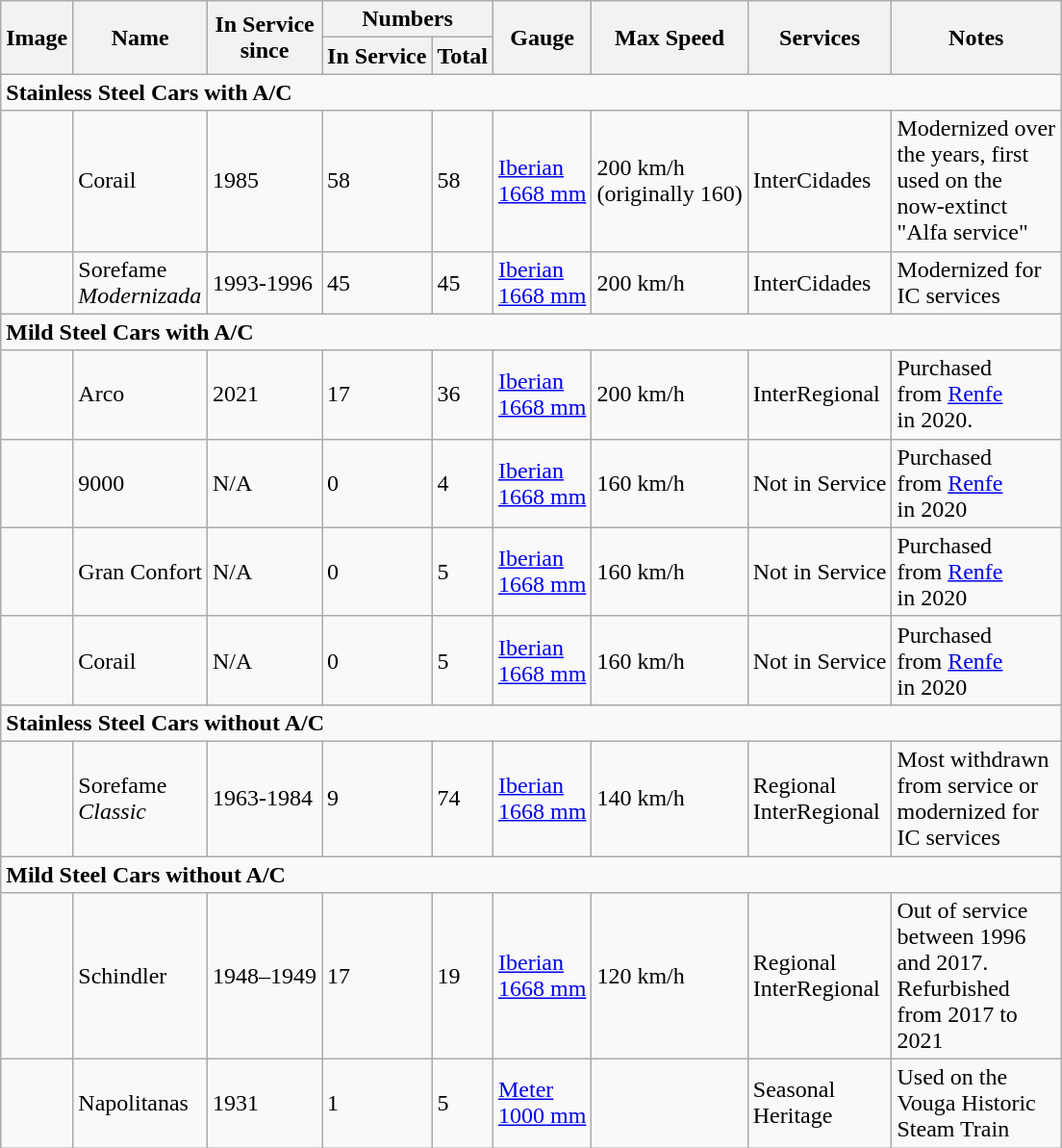<table class="wikitable">
<tr>
<th rowspan="2">Image</th>
<th rowspan="2">Name</th>
<th rowspan="2">In Service<br>since</th>
<th colspan="2">Numbers</th>
<th rowspan="2">Gauge</th>
<th rowspan="2">Max Speed</th>
<th rowspan="2">Services</th>
<th rowspan="2">Notes</th>
</tr>
<tr>
<th>In Service</th>
<th>Total</th>
</tr>
<tr>
<td colspan="9"><strong>Stainless Steel Cars with A/C</strong></td>
</tr>
<tr>
<td></td>
<td>Corail</td>
<td>1985</td>
<td>58</td>
<td>58</td>
<td><a href='#'>Iberian</a><br><a href='#'>1668 mm</a></td>
<td>200 km/h<br>(originally 160)</td>
<td>InterCidades</td>
<td>Modernized over<br>the years, first<br>used on the<br>now-extinct<br>"Alfa service"</td>
</tr>
<tr>
<td></td>
<td>Sorefame<br><em>Modernizada</em></td>
<td>1993-1996</td>
<td>45</td>
<td>45</td>
<td><a href='#'>Iberian</a><br><a href='#'>1668 mm</a></td>
<td>200 km/h</td>
<td>InterCidades</td>
<td>Modernized for<br>IC services</td>
</tr>
<tr>
<td colspan="9"><strong>Mild Steel Cars with A/C</strong></td>
</tr>
<tr>
<td></td>
<td>Arco</td>
<td>2021</td>
<td>17</td>
<td>36</td>
<td><a href='#'>Iberian</a><br><a href='#'>1668 mm</a></td>
<td>200 km/h</td>
<td>InterRegional</td>
<td>Purchased<br>from <a href='#'>Renfe</a><br>in 2020.</td>
</tr>
<tr>
<td></td>
<td>9000</td>
<td>N/A</td>
<td>0</td>
<td>4</td>
<td><a href='#'>Iberian</a><br><a href='#'>1668 mm</a></td>
<td>160 km/h</td>
<td>Not in Service</td>
<td>Purchased<br>from <a href='#'>Renfe</a><br>in 2020</td>
</tr>
<tr>
<td></td>
<td>Gran Confort</td>
<td>N/A</td>
<td>0</td>
<td>5</td>
<td><a href='#'>Iberian</a><br><a href='#'>1668 mm</a></td>
<td>160 km/h</td>
<td>Not in Service</td>
<td>Purchased<br>from <a href='#'>Renfe</a><br>in 2020</td>
</tr>
<tr>
<td></td>
<td>Corail</td>
<td>N/A</td>
<td>0</td>
<td>5</td>
<td><a href='#'>Iberian</a><br><a href='#'>1668 mm</a></td>
<td>160 km/h</td>
<td>Not in Service</td>
<td>Purchased<br>from <a href='#'>Renfe</a><br>in 2020</td>
</tr>
<tr>
<td colspan="9"><strong>Stainless Steel Cars without A/C</strong></td>
</tr>
<tr>
<td></td>
<td>Sorefame<br><em>Classic</em></td>
<td>1963-1984</td>
<td>9</td>
<td>74</td>
<td><a href='#'>Iberian</a><br><a href='#'>1668 mm</a></td>
<td>140 km/h</td>
<td>Regional<br>InterRegional</td>
<td>Most withdrawn<br>from service or<br>modernized for<br>IC services</td>
</tr>
<tr>
<td colspan="9"><strong>Mild Steel Cars without A/C</strong></td>
</tr>
<tr>
<td></td>
<td>Schindler</td>
<td>1948–1949</td>
<td>17</td>
<td>19</td>
<td><a href='#'>Iberian</a><br><a href='#'>1668 mm</a></td>
<td>120 km/h</td>
<td>Regional<br>InterRegional</td>
<td>Out of service<br>between 1996<br>and 2017.<br>Refurbished<br>from 2017 to<br>2021</td>
</tr>
<tr>
<td></td>
<td>Napolitanas</td>
<td>1931</td>
<td>1</td>
<td>5</td>
<td><a href='#'>Meter</a><br><a href='#'>1000 mm</a></td>
<td></td>
<td>Seasonal<br>Heritage</td>
<td>Used on the<br>Vouga Historic<br>Steam Train</td>
</tr>
</table>
